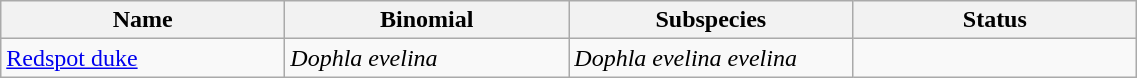<table width=60% class="wikitable">
<tr>
<th width=20%>Name</th>
<th width=20%>Binomial</th>
<th width=20%>Subspecies</th>
<th width=20%>Status</th>
</tr>
<tr>
<td><a href='#'>Redspot duke</a><br>
</td>
<td><em>Dophla evelina</em></td>
<td><em>Dophla evelina evelina</em></td>
<td></td>
</tr>
</table>
